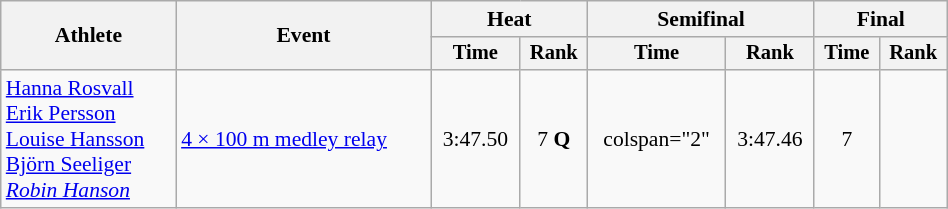<table class="wikitable" style="text-align:center; font-size:90%; width:50%;">
<tr>
<th rowspan="2">Athlete</th>
<th rowspan="2">Event</th>
<th colspan="2">Heat</th>
<th colspan="2">Semifinal</th>
<th colspan="2">Final</th>
</tr>
<tr style="font-size:95%">
<th>Time</th>
<th>Rank</th>
<th>Time</th>
<th>Rank</th>
<th>Time</th>
<th>Rank</th>
</tr>
<tr>
<td align=left><a href='#'>Hanna Rosvall</a> <br><a href='#'>Erik Persson</a> <br><a href='#'>Louise Hansson</a><br><a href='#'>Björn Seeliger</a><br><em><a href='#'>Robin Hanson</a></em></td>
<td align=left><a href='#'>4 × 100 m medley relay</a></td>
<td>3:47.50</td>
<td>7 <strong>Q</strong></td>
<td>colspan="2" </td>
<td>3:47.46</td>
<td>7</td>
</tr>
</table>
